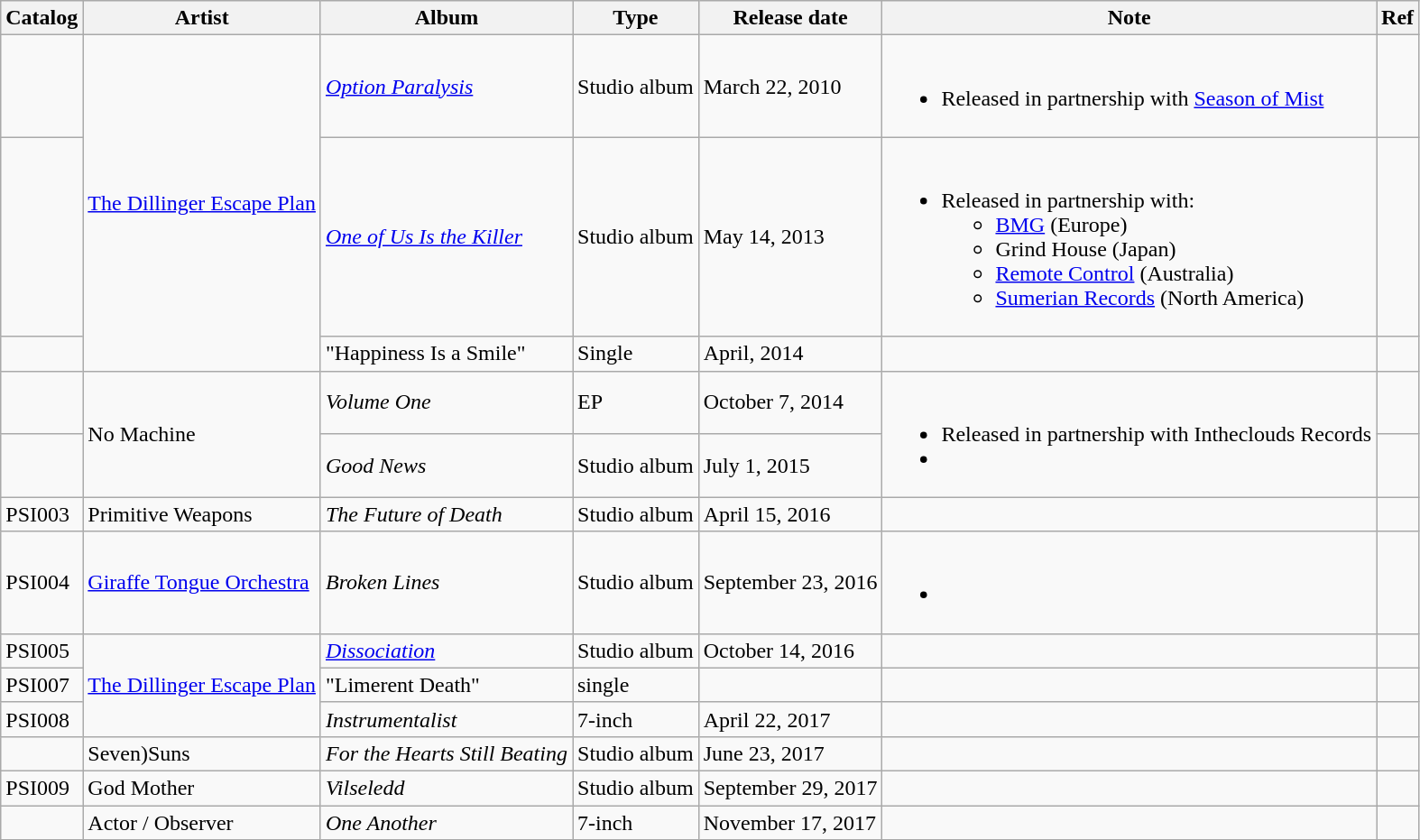<table class="wikitable sortable">
<tr>
<th>Catalog<br></th>
<th>Artist</th>
<th>Album</th>
<th>Type</th>
<th>Release date</th>
<th>Note</th>
<th>Ref</th>
</tr>
<tr>
<td></td>
<td rowspan="3"><a href='#'>The Dillinger Escape Plan</a></td>
<td><em><a href='#'>Option Paralysis</a></em></td>
<td>Studio album</td>
<td>March 22, 2010</td>
<td><br><ul><li>Released in partnership with <a href='#'>Season of Mist</a></li></ul></td>
<td></td>
</tr>
<tr>
<td></td>
<td><em><a href='#'>One of Us Is the Killer</a></em></td>
<td>Studio album</td>
<td>May 14, 2013</td>
<td><br><ul><li>Released in partnership with:<ul><li><a href='#'>BMG</a> (Europe)</li><li>Grind House (Japan)</li><li><a href='#'>Remote Control</a> (Australia)</li><li><a href='#'>Sumerian Records</a> (North America)</li></ul></li></ul></td>
<td></td>
</tr>
<tr>
<td></td>
<td>"Happiness Is a Smile"</td>
<td>Single</td>
<td>April, 2014</td>
<td></td>
<td></td>
</tr>
<tr>
<td></td>
<td rowspan="2">No Machine</td>
<td><em>Volume One</em></td>
<td>EP</td>
<td>October 7, 2014</td>
<td rowspan="2"><br><ul><li>Released in partnership with Intheclouds Records</li><li></li></ul></td>
<td></td>
</tr>
<tr>
<td></td>
<td><em>Good News</em></td>
<td>Studio album</td>
<td>July 1, 2015</td>
<td></td>
</tr>
<tr>
<td>PSI003</td>
<td>Primitive Weapons</td>
<td><em>The Future of Death</em></td>
<td>Studio album</td>
<td>April 15, 2016</td>
<td></td>
<td></td>
</tr>
<tr>
<td>PSI004</td>
<td><a href='#'>Giraffe Tongue Orchestra</a></td>
<td><em>Broken Lines</em></td>
<td>Studio album</td>
<td>September 23, 2016</td>
<td><br><ul><li></li></ul></td>
<td></td>
</tr>
<tr>
<td>PSI005</td>
<td rowspan="3"><a href='#'>The Dillinger Escape Plan</a></td>
<td><em><a href='#'>Dissociation</a></em></td>
<td>Studio album</td>
<td>October 14, 2016</td>
<td></td>
<td></td>
</tr>
<tr>
<td>PSI007</td>
<td>"Limerent Death"</td>
<td>single</td>
<td></td>
<td></td>
<td></td>
</tr>
<tr>
<td>PSI008</td>
<td><em>Instrumentalist</em></td>
<td>7-inch</td>
<td>April 22, 2017</td>
<td></td>
<td></td>
</tr>
<tr>
<td></td>
<td>Seven)Suns</td>
<td><em>For the Hearts Still Beating</em></td>
<td>Studio album</td>
<td>June 23, 2017</td>
<td></td>
<td></td>
</tr>
<tr>
<td>PSI009</td>
<td>God Mother</td>
<td><em>Vilseledd</em></td>
<td>Studio album</td>
<td>September 29, 2017</td>
<td></td>
<td></td>
</tr>
<tr>
<td></td>
<td>Actor / Observer</td>
<td><em>One Another</em></td>
<td>7-inch</td>
<td>November 17, 2017</td>
<td></td>
<td></td>
</tr>
</table>
